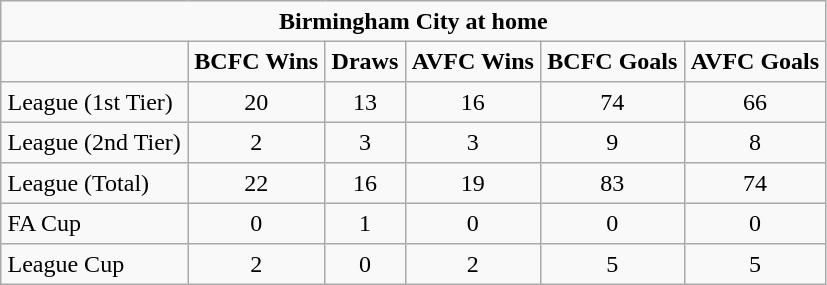<table border="2" cellpadding="4" cellspacing="0" style="text-align=center: 1em 1em 1em 0; background: #f9f9f9; border: 1px #aaa solid; border-collapse: collapse;">
<tr>
<th colspan=6 align=center>Birmingham City at home</th>
</tr>
<tr>
<th></th>
<th>BCFC Wins</th>
<th>Draws</th>
<th>AVFC Wins</th>
<th>BCFC Goals</th>
<th>AVFC Goals</th>
</tr>
<tr>
<td>League (1st Tier)</td>
<td align=center>20</td>
<td align=center>13</td>
<td align=center>16</td>
<td align=center>74</td>
<td align=center>66</td>
</tr>
<tr>
<td>League (2nd Tier)</td>
<td align=center>2</td>
<td align=center>3</td>
<td align=center>3</td>
<td align=center>9</td>
<td align=center>8</td>
</tr>
<tr>
<td>League (Total)</td>
<td align=center>22</td>
<td align=center>16</td>
<td align=center>19</td>
<td align=center>83</td>
<td align=center>74</td>
</tr>
<tr>
<td>FA Cup</td>
<td align=center>0</td>
<td align=center>1</td>
<td align=center>0</td>
<td align=center>0</td>
<td align=center>0</td>
</tr>
<tr>
<td>League Cup</td>
<td align=center>2</td>
<td align=center>0</td>
<td align=center>2</td>
<td align=center>5</td>
<td align=center>5</td>
</tr>
</table>
